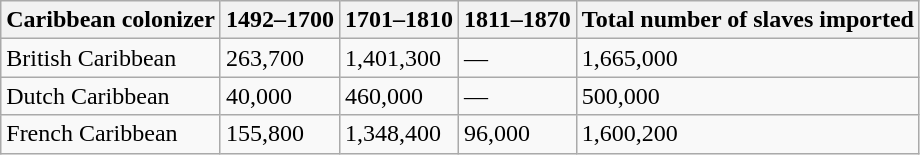<table class="wikitable">
<tr>
<th>Caribbean colonizer</th>
<th>1492–1700</th>
<th>1701–1810</th>
<th>1811–1870</th>
<th>Total number of slaves imported</th>
</tr>
<tr>
<td>British Caribbean</td>
<td>263,700</td>
<td>1,401,300</td>
<td>—</td>
<td>1,665,000</td>
</tr>
<tr>
<td>Dutch Caribbean</td>
<td>40,000</td>
<td>460,000</td>
<td>—</td>
<td>500,000</td>
</tr>
<tr>
<td>French Caribbean</td>
<td>155,800</td>
<td>1,348,400</td>
<td>96,000</td>
<td>1,600,200</td>
</tr>
</table>
